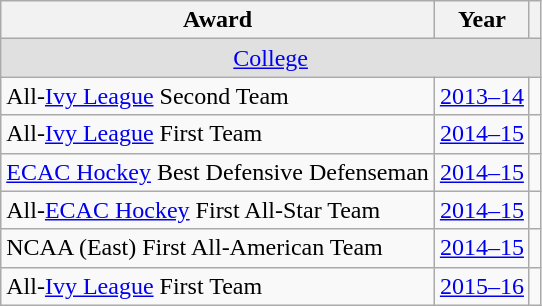<table class="wikitable">
<tr>
<th>Award</th>
<th>Year</th>
<th></th>
</tr>
<tr ALIGN="center" bgcolor="#e0e0e0">
<td colspan="3"><a href='#'>College</a></td>
</tr>
<tr>
<td>All-<a href='#'>Ivy League</a> Second Team</td>
<td><a href='#'>2013–14</a></td>
<td></td>
</tr>
<tr>
<td>All-<a href='#'>Ivy League</a> First Team</td>
<td><a href='#'>2014–15</a></td>
<td></td>
</tr>
<tr>
<td><a href='#'>ECAC Hockey</a> Best Defensive Defenseman</td>
<td><a href='#'>2014–15</a></td>
<td></td>
</tr>
<tr>
<td>All-<a href='#'>ECAC Hockey</a> First All-Star Team</td>
<td><a href='#'>2014–15</a></td>
<td></td>
</tr>
<tr>
<td>NCAA (East) First All-American Team</td>
<td><a href='#'>2014–15</a></td>
<td></td>
</tr>
<tr>
<td>All-<a href='#'>Ivy League</a> First Team</td>
<td><a href='#'>2015–16</a></td>
<td></td>
</tr>
</table>
